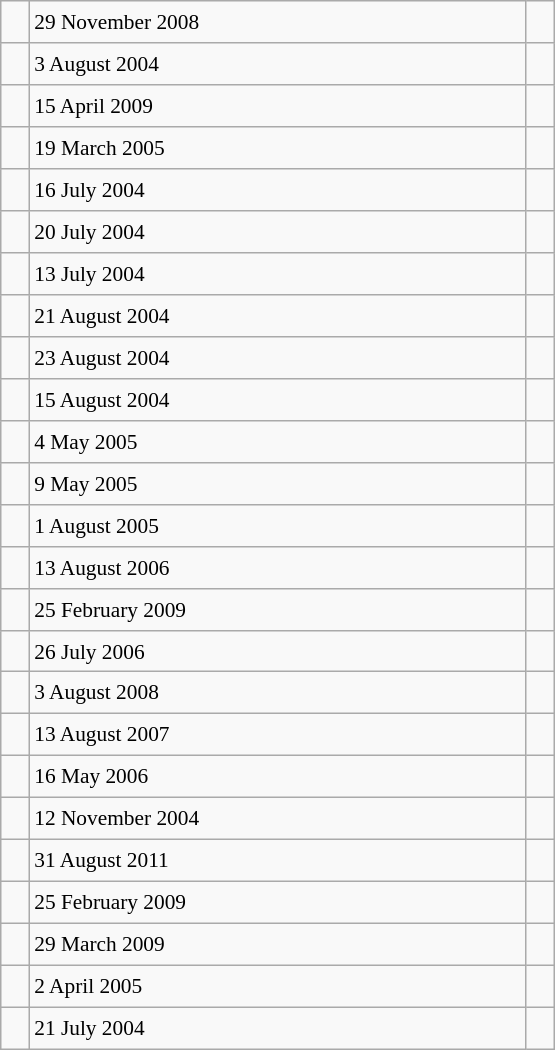<table class="wikitable" style="font-size: 89%; float: left; width: 26em; margin-right: 1em; height: 700px">
<tr>
<td></td>
<td>29 November 2008</td>
<td></td>
</tr>
<tr>
<td></td>
<td>3 August 2004</td>
<td></td>
</tr>
<tr>
<td></td>
<td>15 April 2009</td>
<td></td>
</tr>
<tr>
<td></td>
<td>19 March 2005</td>
<td></td>
</tr>
<tr>
<td></td>
<td>16 July 2004</td>
<td></td>
</tr>
<tr>
<td></td>
<td>20 July 2004</td>
<td></td>
</tr>
<tr>
<td></td>
<td>13 July 2004</td>
<td></td>
</tr>
<tr>
<td></td>
<td>21 August 2004</td>
<td></td>
</tr>
<tr>
<td></td>
<td>23 August 2004</td>
<td></td>
</tr>
<tr>
<td></td>
<td>15 August 2004</td>
<td></td>
</tr>
<tr>
<td></td>
<td>4 May 2005</td>
<td></td>
</tr>
<tr>
<td></td>
<td>9 May 2005</td>
<td></td>
</tr>
<tr>
<td></td>
<td>1 August 2005</td>
<td></td>
</tr>
<tr>
<td></td>
<td>13 August 2006</td>
<td></td>
</tr>
<tr>
<td></td>
<td>25 February 2009</td>
<td></td>
</tr>
<tr>
<td></td>
<td>26 July 2006</td>
<td></td>
</tr>
<tr>
<td></td>
<td>3 August 2008</td>
<td></td>
</tr>
<tr>
<td></td>
<td>13 August 2007</td>
<td></td>
</tr>
<tr>
<td></td>
<td>16 May 2006</td>
<td></td>
</tr>
<tr>
<td></td>
<td>12 November 2004</td>
<td></td>
</tr>
<tr>
<td></td>
<td>31 August 2011</td>
<td></td>
</tr>
<tr>
<td></td>
<td>25 February 2009</td>
<td></td>
</tr>
<tr>
<td></td>
<td>29 March 2009</td>
<td></td>
</tr>
<tr>
<td></td>
<td>2 April 2005</td>
<td></td>
</tr>
<tr>
<td></td>
<td>21 July 2004</td>
<td></td>
</tr>
</table>
